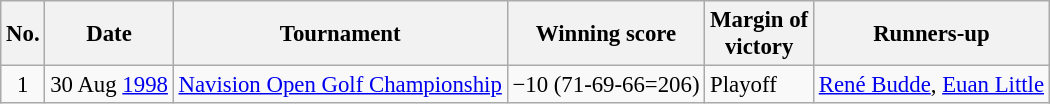<table class="wikitable" style="font-size:95%;">
<tr>
<th>No.</th>
<th>Date</th>
<th>Tournament</th>
<th>Winning score</th>
<th>Margin of<br>victory</th>
<th>Runners-up</th>
</tr>
<tr>
<td align=center>1</td>
<td align=right>30 Aug <a href='#'>1998</a></td>
<td><a href='#'>Navision Open Golf Championship</a></td>
<td>−10 (71-69-66=206)</td>
<td>Playoff</td>
<td> <a href='#'>René Budde</a>,  <a href='#'>Euan Little</a></td>
</tr>
</table>
